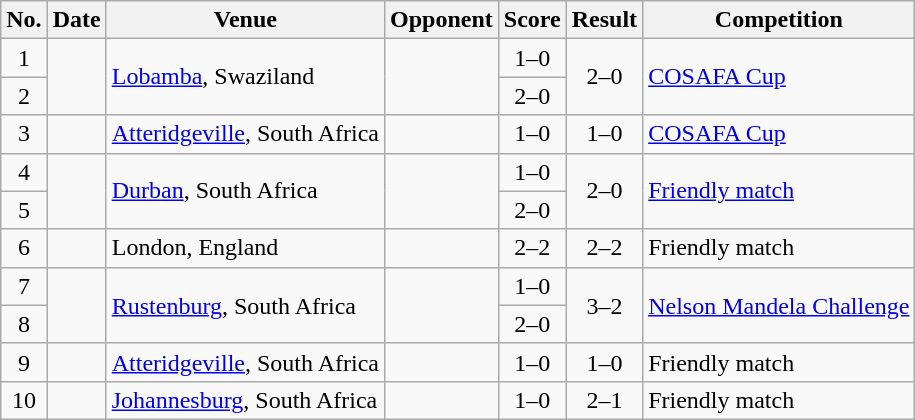<table class="wikitable sortable">
<tr>
<th scope="col">No.</th>
<th scope="col">Date</th>
<th scope="col">Venue</th>
<th scope="col">Opponent</th>
<th scope="col">Score</th>
<th scope="col">Result</th>
<th scope="col">Competition</th>
</tr>
<tr>
<td align="center">1</td>
<td rowspan="2"></td>
<td rowspan="2"><a href='#'>Lobamba</a>, Swaziland</td>
<td rowspan="2"></td>
<td align="center">1–0</td>
<td rowspan="2" align="center">2–0</td>
<td rowspan="2"><a href='#'>COSAFA Cup</a></td>
</tr>
<tr>
<td align="center">2</td>
<td align="center">2–0</td>
</tr>
<tr>
<td align="center">3</td>
<td></td>
<td><a href='#'>Atteridgeville</a>, South Africa</td>
<td></td>
<td align="center">1–0</td>
<td align="center">1–0</td>
<td><a href='#'>COSAFA Cup</a></td>
</tr>
<tr>
<td align="center">4</td>
<td rowspan="2"></td>
<td rowspan="2"><a href='#'>Durban</a>, South Africa</td>
<td rowspan="2"></td>
<td align="center">1–0</td>
<td rowspan="2" align="center">2–0</td>
<td rowspan="2"><a href='#'>Friendly match</a></td>
</tr>
<tr>
<td align="center">5</td>
<td align="center">2–0</td>
</tr>
<tr>
<td align="center">6</td>
<td></td>
<td>London, England</td>
<td></td>
<td align="center">2–2</td>
<td align="center">2–2</td>
<td>Friendly match</td>
</tr>
<tr>
<td align="center">7</td>
<td rowspan="2"></td>
<td rowspan="2"><a href='#'>Rustenburg</a>, South Africa</td>
<td rowspan="2"></td>
<td align="center">1–0</td>
<td rowspan="2" align="center">3–2</td>
<td rowspan="2"><a href='#'>Nelson Mandela Challenge</a></td>
</tr>
<tr>
<td align="center">8</td>
<td align="center">2–0</td>
</tr>
<tr>
<td align="center">9</td>
<td></td>
<td><a href='#'>Atteridgeville</a>, South Africa</td>
<td></td>
<td align="center">1–0</td>
<td align="center">1–0</td>
<td>Friendly match</td>
</tr>
<tr>
<td align="center">10</td>
<td></td>
<td><a href='#'>Johannesburg</a>, South Africa</td>
<td></td>
<td align="center">1–0</td>
<td align="center">2–1</td>
<td>Friendly match</td>
</tr>
</table>
